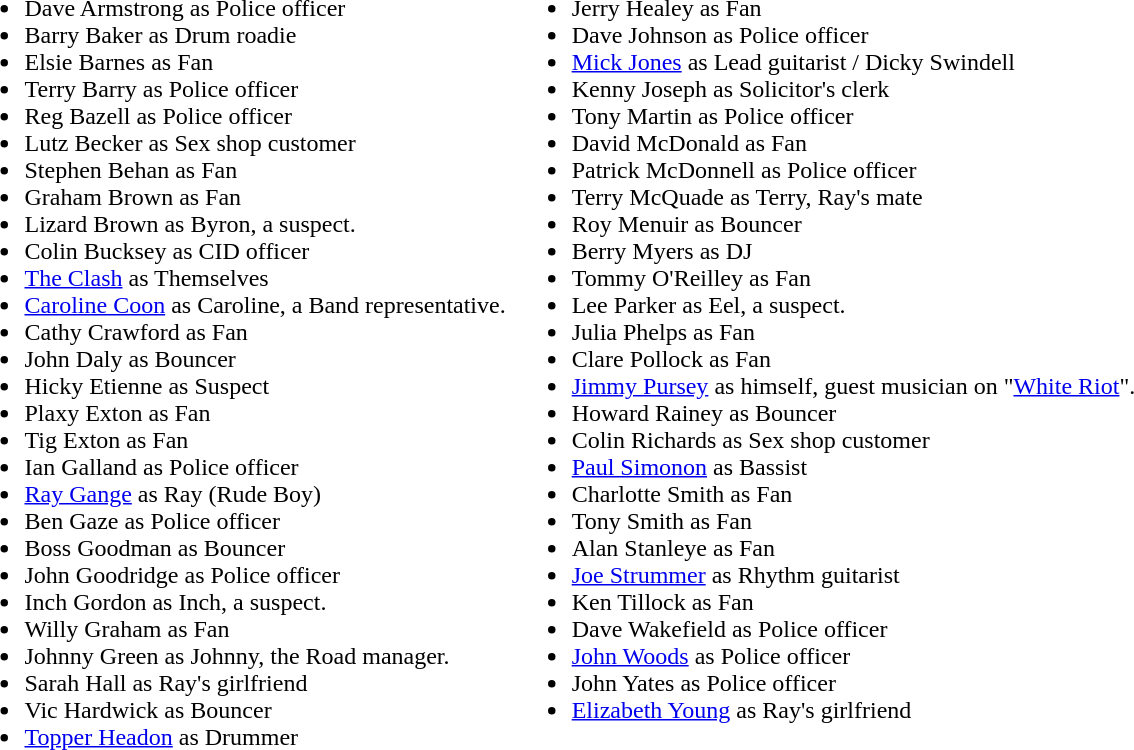<table>
<tr>
<td valign="top"><br><ul><li>Dave Armstrong as Police officer</li><li>Barry Baker as Drum roadie</li><li>Elsie Barnes as Fan</li><li>Terry Barry as Police officer</li><li>Reg Bazell as Police officer</li><li>Lutz Becker as Sex shop customer</li><li>Stephen Behan as Fan</li><li>Graham Brown as Fan</li><li>Lizard Brown as Byron, a suspect.</li><li>Colin Bucksey as CID officer</li><li><a href='#'>The Clash</a> as Themselves</li><li><a href='#'>Caroline Coon</a> as Caroline, a Band representative.</li><li>Cathy Crawford as Fan</li><li>John Daly as Bouncer</li><li>Hicky Etienne as Suspect</li><li>Plaxy Exton as Fan</li><li>Tig Exton as Fan</li><li>Ian Galland as Police officer</li><li><a href='#'>Ray Gange</a> as Ray (Rude Boy)</li><li>Ben Gaze as Police officer</li><li>Boss Goodman as Bouncer</li><li>John Goodridge as Police officer</li><li>Inch Gordon as Inch, a suspect.</li><li>Willy Graham as Fan</li><li>Johnny Green as Johnny, the Road manager.</li><li>Sarah Hall as Ray's girlfriend</li><li>Vic Hardwick as Bouncer</li><li><a href='#'>Topper Headon</a> as Drummer</li></ul></td>
<td valign="top"><br><ul><li>Jerry Healey as Fan</li><li>Dave Johnson as Police officer</li><li><a href='#'>Mick Jones</a> as Lead guitarist / Dicky Swindell</li><li>Kenny Joseph as Solicitor's clerk</li><li>Tony Martin as Police officer</li><li>David McDonald as Fan</li><li>Patrick McDonnell as Police officer</li><li>Terry McQuade as Terry, Ray's mate</li><li>Roy Menuir as Bouncer</li><li>Berry Myers as DJ</li><li>Tommy O'Reilley as Fan</li><li>Lee Parker as Eel, a suspect.</li><li>Julia Phelps as Fan</li><li>Clare Pollock as Fan</li><li><a href='#'>Jimmy Pursey</a> as himself, guest musician on "<a href='#'>White Riot</a>".</li><li>Howard Rainey as Bouncer</li><li>Colin Richards as Sex shop customer</li><li><a href='#'>Paul Simonon</a> as Bassist</li><li>Charlotte Smith as Fan</li><li>Tony Smith as Fan</li><li>Alan Stanleye as Fan</li><li><a href='#'>Joe Strummer</a> as Rhythm guitarist</li><li>Ken Tillock as Fan</li><li>Dave Wakefield as Police officer</li><li><a href='#'>John Woods</a> as Police officer</li><li>John Yates as Police officer</li><li><a href='#'>Elizabeth Young</a> as Ray's girlfriend</li></ul></td>
</tr>
</table>
